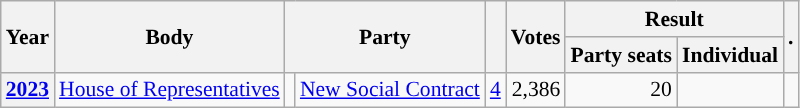<table class="wikitable plainrowheaders sortable" border=2 cellpadding=4 cellspacing=0 style="border: 1px #aaa solid; font-size: 90%; text-align:center;">
<tr>
<th scope="col" rowspan=2>Year</th>
<th scope="col" rowspan=2>Body</th>
<th scope="col" colspan=2 rowspan=2>Party</th>
<th scope="col" rowspan=2></th>
<th scope="col" rowspan=2>Votes</th>
<th scope="colgroup" colspan=2>Result</th>
<th scope="col" rowspan=2 class="unsortable">.</th>
</tr>
<tr>
<th scope="col">Party seats</th>
<th scope="col">Individual</th>
</tr>
<tr>
<th scope="row"><a href='#'>2023</a></th>
<td><a href='#'>House of Representatives</a></td>
<td style="background-color:"></td>
<td><a href='#'>New Social Contract</a></td>
<td style=text-align:right><a href='#'>4</a></td>
<td style=text-align:right>2,386</td>
<td style=text-align:right>20</td>
<td></td>
<td></td>
</tr>
</table>
